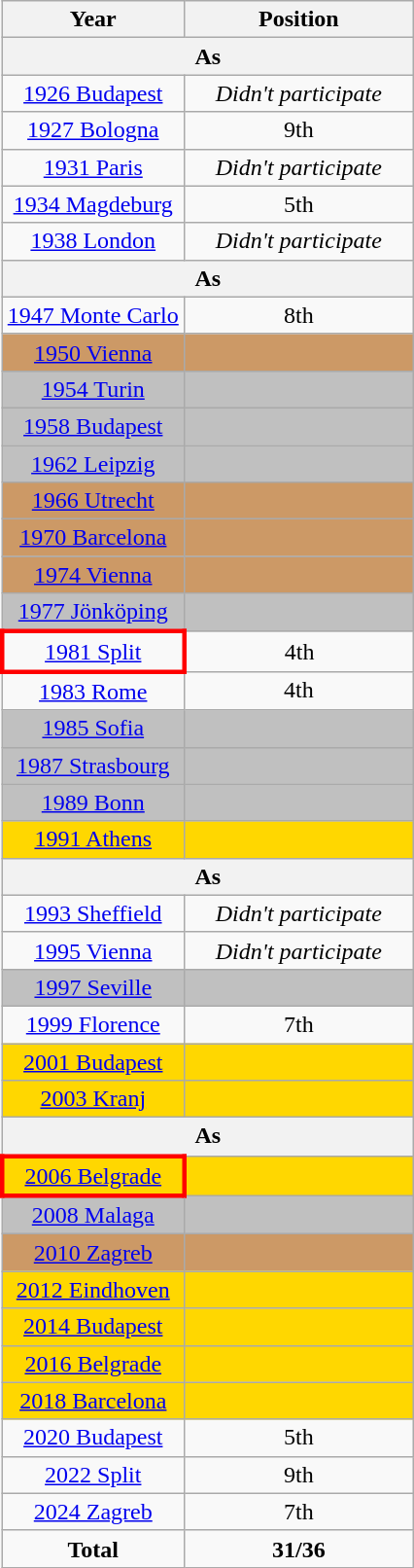<table class="wikitable" style="text-align: center;">
<tr>
<th>Year</th>
<th width="150">Position</th>
</tr>
<tr>
<th colspan=2>As </th>
</tr>
<tr>
<td> <a href='#'>1926 Budapest</a></td>
<td><em>Didn't participate</em></td>
</tr>
<tr>
<td> <a href='#'>1927 Bologna</a></td>
<td>9th</td>
</tr>
<tr>
<td> <a href='#'>1931 Paris</a></td>
<td><em>Didn't participate</em></td>
</tr>
<tr>
<td> <a href='#'>1934 Magdeburg</a></td>
<td>5th</td>
</tr>
<tr>
<td> <a href='#'>1938 London</a></td>
<td><em>Didn't participate</em></td>
</tr>
<tr>
<th colspan=2>As </th>
</tr>
<tr>
<td> <a href='#'>1947 Monte Carlo</a></td>
<td>8th</td>
</tr>
<tr bgcolor=cc9966>
<td> <a href='#'>1950 Vienna</a></td>
<td></td>
</tr>
<tr bgcolor=silver>
<td> <a href='#'>1954 Turin</a></td>
<td></td>
</tr>
<tr bgcolor=silver>
<td> <a href='#'>1958 Budapest</a></td>
<td></td>
</tr>
<tr bgcolor=silver>
<td> <a href='#'>1962 Leipzig</a></td>
<td></td>
</tr>
<tr bgcolor=cc9966>
<td> <a href='#'>1966 Utrecht</a></td>
<td></td>
</tr>
<tr bgcolor=cc9966>
<td> <a href='#'>1970 Barcelona</a></td>
<td></td>
</tr>
<tr bgcolor=cc9966>
<td> <a href='#'>1974 Vienna</a></td>
<td></td>
</tr>
<tr bgcolor=silver>
<td> <a href='#'>1977 Jönköping</a></td>
<td></td>
</tr>
<tr>
<td style="border: 3px solid red"> <a href='#'>1981 Split</a></td>
<td>4th</td>
</tr>
<tr>
<td> <a href='#'>1983 Rome</a></td>
<td>4th</td>
</tr>
<tr bgcolor=silver>
<td> <a href='#'>1985 Sofia</a></td>
<td></td>
</tr>
<tr bgcolor=silver>
<td> <a href='#'>1987 Strasbourg</a></td>
<td></td>
</tr>
<tr bgcolor=silver>
<td> <a href='#'>1989 Bonn</a></td>
<td></td>
</tr>
<tr bgcolor=gold>
<td> <a href='#'>1991 Athens</a></td>
<td></td>
</tr>
<tr>
<th colspan=2>As <strong></strong></th>
</tr>
<tr>
<td> <a href='#'>1993 Sheffield</a></td>
<td><em>Didn't participate</em></td>
</tr>
<tr>
<td> <a href='#'>1995 Vienna</a></td>
<td><em>Didn't participate</em></td>
</tr>
<tr bgcolor=silver>
<td> <a href='#'>1997 Seville</a></td>
<td></td>
</tr>
<tr>
<td> <a href='#'>1999 Florence</a></td>
<td>7th</td>
</tr>
<tr bgcolor=gold>
<td> <a href='#'>2001 Budapest</a></td>
<td></td>
</tr>
<tr bgcolor=gold>
<td> <a href='#'>2003 Kranj</a></td>
<td></td>
</tr>
<tr>
<th colspan=2>As </th>
</tr>
<tr bgcolor=gold>
<td style="border: 3px solid red"> <a href='#'>2006 Belgrade</a></td>
<td></td>
</tr>
<tr bgcolor=silver>
<td> <a href='#'>2008 Malaga</a></td>
<td></td>
</tr>
<tr bgcolor=cc9966>
<td> <a href='#'>2010 Zagreb</a></td>
<td></td>
</tr>
<tr bgcolor=gold>
<td> <a href='#'>2012 Eindhoven</a></td>
<td></td>
</tr>
<tr bgcolor=gold>
<td> <a href='#'>2014 Budapest</a></td>
<td></td>
</tr>
<tr bgcolor=gold>
<td> <a href='#'>2016 Belgrade</a></td>
<td></td>
</tr>
<tr bgcolor=gold>
<td> <a href='#'>2018 Barcelona</a></td>
<td></td>
</tr>
<tr>
<td> <a href='#'>2020 Budapest</a></td>
<td>5th</td>
</tr>
<tr>
<td> <a href='#'>2022 Split</a></td>
<td>9th</td>
</tr>
<tr>
<td> <a href='#'>2024 Zagreb</a></td>
<td>7th</td>
</tr>
<tr>
<td><strong>Total</strong></td>
<td><strong>31/36</strong></td>
</tr>
</table>
